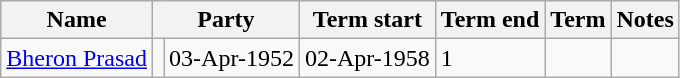<table class="wikitable sortable">
<tr>
<th>Name</th>
<th colspan="2">Party</th>
<th>Term start</th>
<th>Term end</th>
<th>Term</th>
<th>Notes</th>
</tr>
<tr>
<td><a href='#'>Bheron Prasad</a></td>
<td></td>
<td>03-Apr-1952</td>
<td>02-Apr-1958</td>
<td>1</td>
<td></td>
</tr>
</table>
